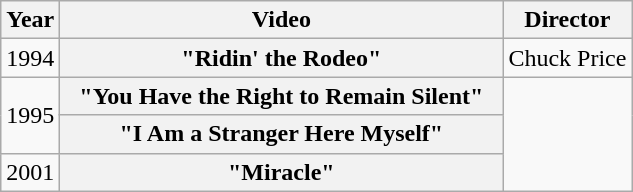<table class="wikitable plainrowheaders">
<tr>
<th>Year</th>
<th style="width:18em;">Video</th>
<th>Director</th>
</tr>
<tr>
<td>1994</td>
<th scope="row">"Ridin' the Rodeo"</th>
<td>Chuck Price</td>
</tr>
<tr>
<td rowspan="2">1995</td>
<th scope="row">"You Have the Right to Remain Silent"</th>
</tr>
<tr>
<th scope="row">"I Am a Stranger Here Myself"</th>
</tr>
<tr>
<td>2001</td>
<th scope="row">"Miracle"</th>
</tr>
</table>
